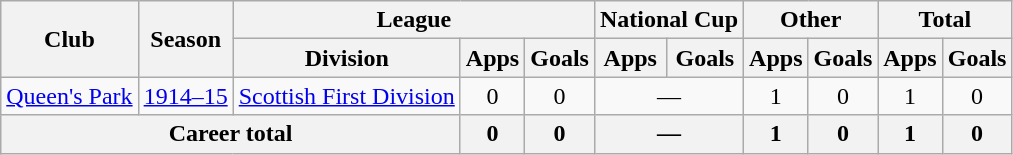<table class="wikitable" style="text-align: center;">
<tr>
<th rowspan="2">Club</th>
<th rowspan="2">Season</th>
<th colspan="3">League</th>
<th colspan="2">National Cup</th>
<th colspan="2">Other</th>
<th colspan="2">Total</th>
</tr>
<tr>
<th>Division</th>
<th>Apps</th>
<th>Goals</th>
<th>Apps</th>
<th>Goals</th>
<th>Apps</th>
<th>Goals</th>
<th>Apps</th>
<th>Goals</th>
</tr>
<tr>
<td><a href='#'>Queen's Park</a></td>
<td><a href='#'>1914–15</a></td>
<td><a href='#'>Scottish First Division</a></td>
<td>0</td>
<td>0</td>
<td colspan="2">—</td>
<td>1</td>
<td>0</td>
<td>1</td>
<td>0</td>
</tr>
<tr>
<th colspan="3">Career total</th>
<th>0</th>
<th>0</th>
<th colspan="2">—</th>
<th>1</th>
<th>0</th>
<th>1</th>
<th>0</th>
</tr>
</table>
